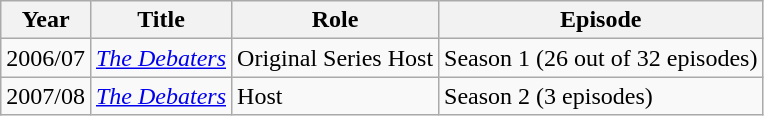<table class="wikitable sortable">
<tr>
<th>Year</th>
<th>Title</th>
<th>Role</th>
<th>Episode</th>
</tr>
<tr>
<td>2006/07</td>
<td><em><a href='#'>The Debaters</a></em></td>
<td>Original Series Host</td>
<td>Season 1 (26 out of 32 episodes)</td>
</tr>
<tr>
<td>2007/08</td>
<td><em><a href='#'>The Debaters</a></em></td>
<td>Host</td>
<td>Season 2 (3 episodes)</td>
</tr>
</table>
